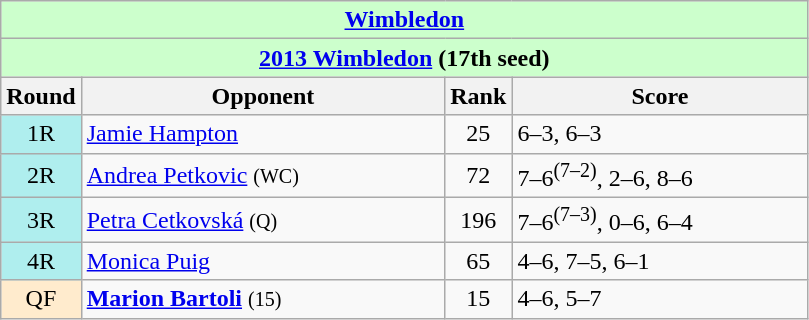<table class=wikitable>
<tr>
<th colspan=4 style=background:#cfc><a href='#'>Wimbledon</a></th>
</tr>
<tr>
<th colspan=4 style=background:#cfc><a href='#'>2013 Wimbledon</a> (17th seed)</th>
</tr>
<tr>
<th width=40>Round</th>
<th width=235>Opponent</th>
<th width=20>Rank</th>
<th width=190>Score</th>
</tr>
<tr>
<td align=center style=background:#afeeee>1R</td>
<td> <a href='#'>Jamie Hampton</a></td>
<td align=center>25</td>
<td>6–3, 6–3</td>
</tr>
<tr>
<td align=center style=background:#afeeee>2R</td>
<td> <a href='#'>Andrea Petkovic</a> <small>(WC)</small></td>
<td align=center>72</td>
<td>7–6<sup>(7–2)</sup>, 2–6, 8–6</td>
</tr>
<tr>
<td align=center style=background:#afeeee>3R</td>
<td> <a href='#'>Petra Cetkovská</a> <small>(Q)</small></td>
<td align=center>196</td>
<td>7–6<sup>(7–3)</sup>, 0–6, 6–4</td>
</tr>
<tr>
<td align=center style=background:#afeeee>4R</td>
<td> <a href='#'>Monica Puig</a></td>
<td align=center>65</td>
<td>4–6, 7–5, 6–1</td>
</tr>
<tr>
<td align=center style=background:#ffebcd>QF</td>
<td> <strong><a href='#'>Marion Bartoli</a></strong> <small>(15)</small></td>
<td align=center>15</td>
<td>4–6, 5–7</td>
</tr>
</table>
